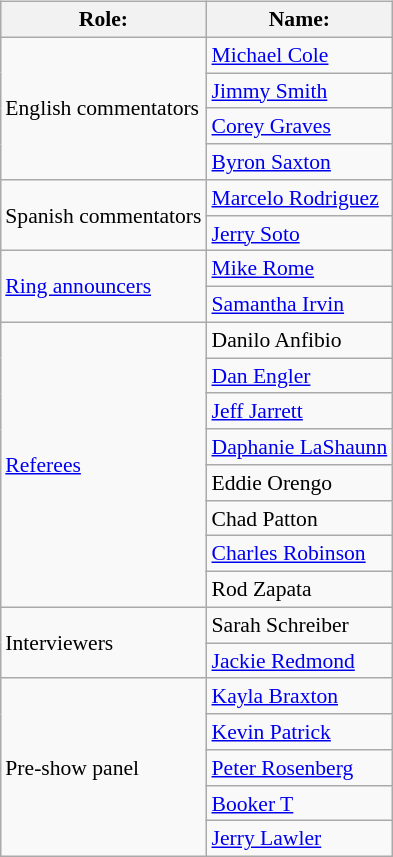<table class=wikitable style="font-size:90%; margin: 0.5em 0 0.5em 1em; float: right; clear: right;">
<tr>
<th>Role:</th>
<th>Name:</th>
</tr>
<tr>
<td rowspan=4>English commentators</td>
<td><a href='#'>Michael Cole</a> </td>
</tr>
<tr>
<td><a href='#'>Jimmy Smith</a> </td>
</tr>
<tr>
<td><a href='#'>Corey Graves</a> </td>
</tr>
<tr>
<td><a href='#'>Byron Saxton</a> </td>
</tr>
<tr>
<td rowspan=2>Spanish commentators</td>
<td><a href='#'>Marcelo Rodriguez</a></td>
</tr>
<tr>
<td><a href='#'>Jerry Soto</a></td>
</tr>
<tr>
<td rowspan=2><a href='#'>Ring announcers</a></td>
<td><a href='#'>Mike Rome</a> </td>
</tr>
<tr>
<td><a href='#'>Samantha Irvin</a> </td>
</tr>
<tr>
<td rowspan=8><a href='#'>Referees</a></td>
<td>Danilo Anfibio</td>
</tr>
<tr>
<td><a href='#'>Dan Engler</a></td>
</tr>
<tr>
<td><a href='#'>Jeff Jarrett</a></td>
</tr>
<tr>
<td><a href='#'>Daphanie LaShaunn</a></td>
</tr>
<tr>
<td>Eddie Orengo</td>
</tr>
<tr>
<td>Chad Patton</td>
</tr>
<tr>
<td><a href='#'>Charles Robinson</a></td>
</tr>
<tr>
<td>Rod Zapata</td>
</tr>
<tr>
<td rowspan=2>Interviewers</td>
<td>Sarah Schreiber</td>
</tr>
<tr>
<td><a href='#'>Jackie Redmond</a></td>
</tr>
<tr>
<td rowspan="5">Pre-show panel</td>
<td><a href='#'>Kayla Braxton</a></td>
</tr>
<tr>
<td><a href='#'>Kevin Patrick</a></td>
</tr>
<tr>
<td><a href='#'>Peter Rosenberg</a></td>
</tr>
<tr>
<td><a href='#'>Booker T</a></td>
</tr>
<tr>
<td><a href='#'>Jerry Lawler</a></td>
</tr>
</table>
